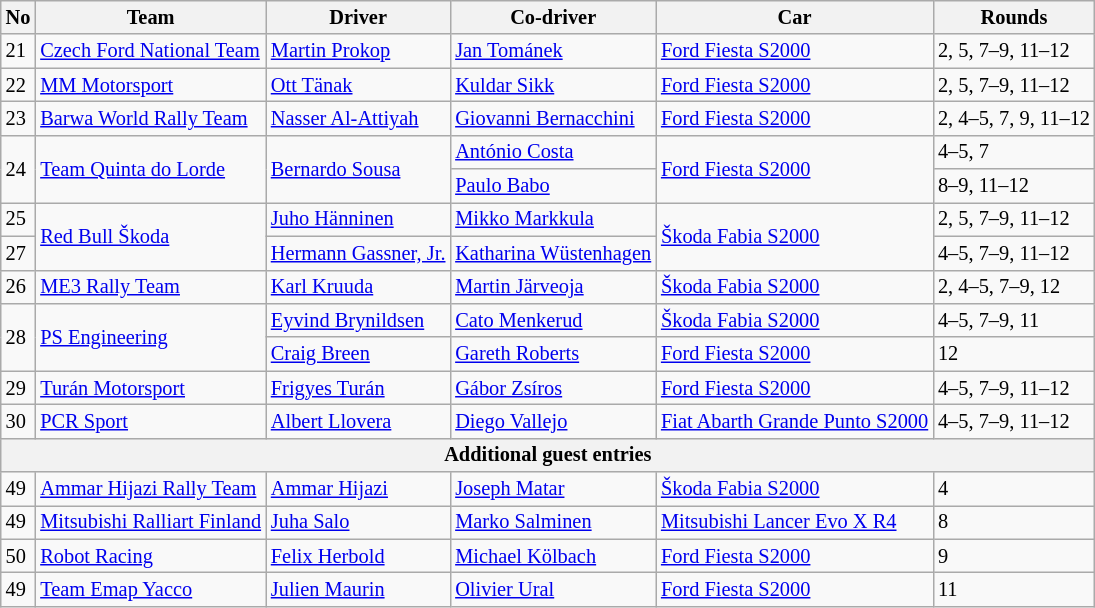<table class="wikitable" style="font-size: 85%">
<tr>
<th>No</th>
<th>Team</th>
<th>Driver</th>
<th>Co-driver</th>
<th>Car</th>
<th>Rounds</th>
</tr>
<tr>
<td>21</td>
<td> <a href='#'>Czech Ford National Team</a></td>
<td> <a href='#'>Martin Prokop</a></td>
<td> <a href='#'>Jan Tománek</a></td>
<td><a href='#'>Ford Fiesta S2000</a></td>
<td>2, 5, 7–9, 11–12</td>
</tr>
<tr>
<td>22</td>
<td> <a href='#'>MM Motorsport</a></td>
<td> <a href='#'>Ott Tänak</a></td>
<td> <a href='#'>Kuldar Sikk</a></td>
<td><a href='#'>Ford Fiesta S2000</a></td>
<td>2, 5, 7–9, 11–12</td>
</tr>
<tr>
<td>23</td>
<td> <a href='#'>Barwa World Rally Team</a></td>
<td> <a href='#'>Nasser Al-Attiyah</a></td>
<td> <a href='#'>Giovanni Bernacchini</a></td>
<td><a href='#'>Ford Fiesta S2000</a></td>
<td>2, 4–5, 7, 9, 11–12</td>
</tr>
<tr>
<td rowspan=2>24</td>
<td rowspan=2> <a href='#'>Team Quinta do Lorde</a></td>
<td rowspan=2> <a href='#'>Bernardo Sousa</a></td>
<td> <a href='#'>António Costa</a></td>
<td rowspan=2><a href='#'>Ford Fiesta S2000</a></td>
<td>4–5, 7</td>
</tr>
<tr>
<td> <a href='#'>Paulo Babo</a></td>
<td>8–9, 11–12</td>
</tr>
<tr>
<td>25</td>
<td rowspan=2> <a href='#'>Red Bull Škoda</a></td>
<td> <a href='#'>Juho Hänninen</a></td>
<td> <a href='#'>Mikko Markkula</a></td>
<td rowspan=2><a href='#'>Škoda Fabia S2000</a></td>
<td>2, 5, 7–9, 11–12</td>
</tr>
<tr>
<td>27</td>
<td> <a href='#'>Hermann Gassner, Jr.</a></td>
<td> <a href='#'>Katharina Wüstenhagen</a></td>
<td>4–5, 7–9, 11–12</td>
</tr>
<tr>
<td>26</td>
<td> <a href='#'>ME3 Rally Team</a></td>
<td> <a href='#'>Karl Kruuda</a></td>
<td> <a href='#'>Martin Järveoja</a></td>
<td><a href='#'>Škoda Fabia S2000</a></td>
<td>2, 4–5, 7–9, 12</td>
</tr>
<tr>
<td rowspan=2>28</td>
<td rowspan=2> <a href='#'>PS Engineering</a></td>
<td> <a href='#'>Eyvind Brynildsen</a></td>
<td> <a href='#'>Cato Menkerud</a></td>
<td><a href='#'>Škoda Fabia S2000</a></td>
<td>4–5, 7–9, 11</td>
</tr>
<tr>
<td> <a href='#'>Craig Breen</a></td>
<td> <a href='#'>Gareth Roberts</a></td>
<td><a href='#'>Ford Fiesta S2000</a></td>
<td>12</td>
</tr>
<tr>
<td>29</td>
<td> <a href='#'>Turán Motorsport</a></td>
<td> <a href='#'>Frigyes Turán</a></td>
<td> <a href='#'>Gábor Zsíros</a></td>
<td><a href='#'>Ford Fiesta S2000</a></td>
<td>4–5, 7–9, 11–12</td>
</tr>
<tr>
<td>30</td>
<td> <a href='#'>PCR Sport</a></td>
<td> <a href='#'>Albert Llovera</a></td>
<td> <a href='#'>Diego Vallejo</a></td>
<td><a href='#'>Fiat Abarth Grande Punto S2000</a></td>
<td nowrap>4–5, 7–9, 11–12</td>
</tr>
<tr>
<th colspan=6>Additional guest entries </th>
</tr>
<tr>
<td>49</td>
<td> <a href='#'>Ammar Hijazi Rally Team</a></td>
<td> <a href='#'>Ammar Hijazi</a></td>
<td> <a href='#'>Joseph Matar</a></td>
<td><a href='#'>Škoda Fabia S2000</a></td>
<td>4</td>
</tr>
<tr>
<td>49</td>
<td> <a href='#'>Mitsubishi Ralliart Finland</a></td>
<td> <a href='#'>Juha Salo</a></td>
<td> <a href='#'>Marko Salminen</a></td>
<td><a href='#'>Mitsubishi Lancer Evo X R4</a></td>
<td>8</td>
</tr>
<tr>
<td>50</td>
<td> <a href='#'>Robot Racing</a></td>
<td> <a href='#'>Felix Herbold</a></td>
<td> <a href='#'>Michael Kölbach</a></td>
<td><a href='#'>Ford Fiesta S2000</a></td>
<td>9</td>
</tr>
<tr>
<td>49</td>
<td> <a href='#'>Team Emap Yacco</a></td>
<td> <a href='#'>Julien Maurin</a></td>
<td> <a href='#'>Olivier Ural</a></td>
<td><a href='#'>Ford Fiesta S2000</a></td>
<td>11</td>
</tr>
</table>
